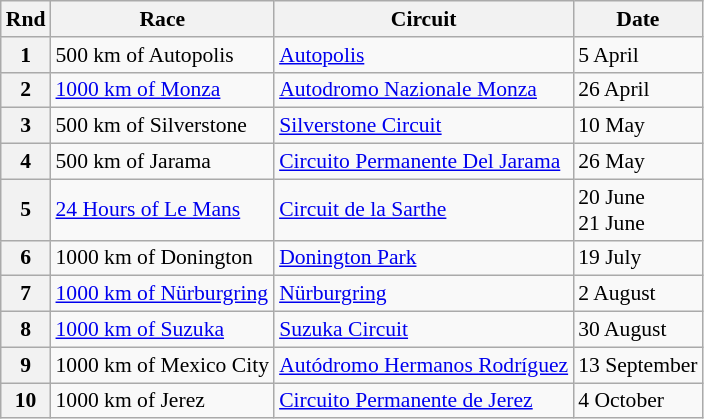<table class="wikitable" style="font-size: 90%;">
<tr>
<th>Rnd</th>
<th>Race</th>
<th>Circuit</th>
<th>Date</th>
</tr>
<tr>
<th>1</th>
<td> 500 km of Autopolis</td>
<td><a href='#'>Autopolis</a></td>
<td>5 April</td>
</tr>
<tr>
<th>2</th>
<td> <a href='#'>1000 km of Monza</a></td>
<td><a href='#'>Autodromo Nazionale Monza</a></td>
<td>26 April</td>
</tr>
<tr>
<th>3</th>
<td> 500 km of Silverstone</td>
<td><a href='#'>Silverstone Circuit</a></td>
<td>10 May</td>
</tr>
<tr>
<th>4</th>
<td> 500 km of Jarama</td>
<td><a href='#'>Circuito Permanente Del Jarama</a></td>
<td>26 May</td>
</tr>
<tr>
<th>5</th>
<td> <a href='#'>24 Hours of Le Mans</a></td>
<td><a href='#'>Circuit de la Sarthe</a></td>
<td>20 June<br>21 June</td>
</tr>
<tr>
<th>6</th>
<td> 1000 km of Donington</td>
<td><a href='#'>Donington Park</a></td>
<td>19 July</td>
</tr>
<tr>
<th>7</th>
<td> <a href='#'>1000 km of Nürburgring</a></td>
<td><a href='#'>Nürburgring</a></td>
<td>2 August</td>
</tr>
<tr>
<th>8</th>
<td> <a href='#'>1000 km of Suzuka</a></td>
<td><a href='#'>Suzuka Circuit</a></td>
<td>30 August</td>
</tr>
<tr>
<th>9</th>
<td> 1000 km of Mexico City</td>
<td><a href='#'>Autódromo Hermanos Rodríguez</a></td>
<td>13 September</td>
</tr>
<tr>
<th>10</th>
<td> 1000 km of Jerez</td>
<td><a href='#'>Circuito Permanente de Jerez</a></td>
<td>4 October</td>
</tr>
</table>
